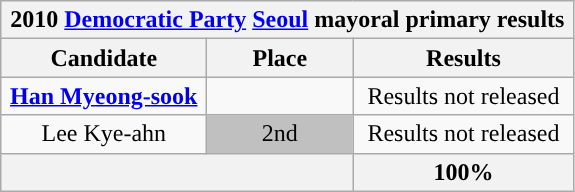<table class="wikitable" style="text-align:center;">
<tr>
<th colspan=4>2010 <a href='#'>Democratic Party</a> <a href='#'>Seoul</a> mayoral primary results</th>
</tr>
<tr>
<th width=130><strong>Candidate</strong></th>
<th width=90><strong>Place</strong></th>
<th width=140><strong>Results</strong></th>
</tr>
<tr>
<td><strong><a href='#'>Han Myeong-sook</a></strong></td>
<td style="background:"><strong></strong></td>
<td>Results not released</td>
</tr>
<tr>
<td>Lee Kye-ahn</td>
<td bgcolor=silver>2nd</td>
<td>Results not released</td>
</tr>
<tr>
<th colspan=2></th>
<th>100%</th>
</tr>
</table>
